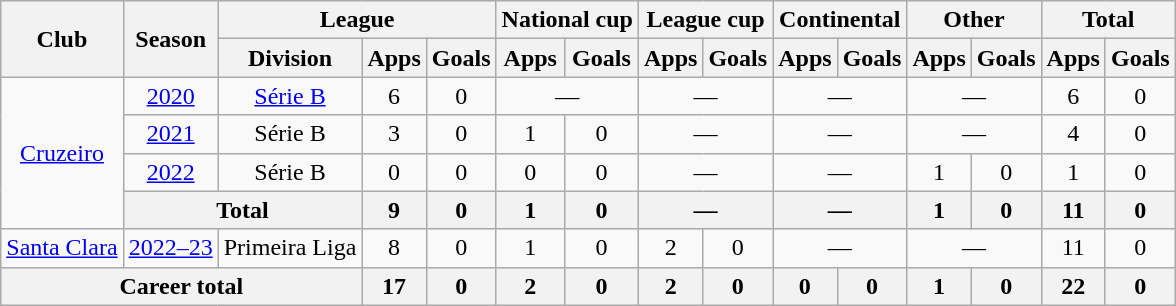<table class="wikitable" style="text-align: center;">
<tr>
<th rowspan="2">Club</th>
<th rowspan="2">Season</th>
<th colspan="3">League</th>
<th colspan="2">National cup</th>
<th colspan="2">League cup</th>
<th colspan="2">Continental</th>
<th colspan="2">Other</th>
<th colspan="2">Total</th>
</tr>
<tr>
<th>Division</th>
<th>Apps</th>
<th>Goals</th>
<th>Apps</th>
<th>Goals</th>
<th>Apps</th>
<th>Goals</th>
<th>Apps</th>
<th>Goals</th>
<th>Apps</th>
<th>Goals</th>
<th>Apps</th>
<th>Goals</th>
</tr>
<tr>
<td rowspan="4"><a href='#'>Cruzeiro</a></td>
<td><a href='#'>2020</a></td>
<td><a href='#'>Série B</a></td>
<td>6</td>
<td>0</td>
<td colspan="2">—</td>
<td colspan="2">—</td>
<td colspan="2">—</td>
<td colspan="2">—</td>
<td>6</td>
<td>0</td>
</tr>
<tr>
<td><a href='#'>2021</a></td>
<td>Série B</td>
<td>3</td>
<td>0</td>
<td>1</td>
<td>0</td>
<td colspan="2">—</td>
<td colspan="2">—</td>
<td colspan="2">—</td>
<td>4</td>
<td>0</td>
</tr>
<tr>
<td><a href='#'>2022</a></td>
<td>Série B</td>
<td>0</td>
<td>0</td>
<td>0</td>
<td>0</td>
<td colspan="2">—</td>
<td colspan="2">—</td>
<td>1</td>
<td>0</td>
<td>1</td>
<td>0</td>
</tr>
<tr>
<th colspan=2>Total</th>
<th>9</th>
<th>0</th>
<th>1</th>
<th>0</th>
<th colspan="2">—</th>
<th colspan="2">—</th>
<th>1</th>
<th>0</th>
<th>11</th>
<th>0</th>
</tr>
<tr>
<td><a href='#'>Santa Clara</a></td>
<td><a href='#'>2022–23</a></td>
<td>Primeira Liga</td>
<td>8</td>
<td>0</td>
<td>1</td>
<td>0</td>
<td>2</td>
<td>0</td>
<td colspan=2>—</td>
<td colspan=2>—</td>
<td>11</td>
<td>0</td>
</tr>
<tr>
<th colspan="3">Career total</th>
<th>17</th>
<th>0</th>
<th>2</th>
<th>0</th>
<th>2</th>
<th>0</th>
<th>0</th>
<th>0</th>
<th>1</th>
<th>0</th>
<th>22</th>
<th>0</th>
</tr>
</table>
